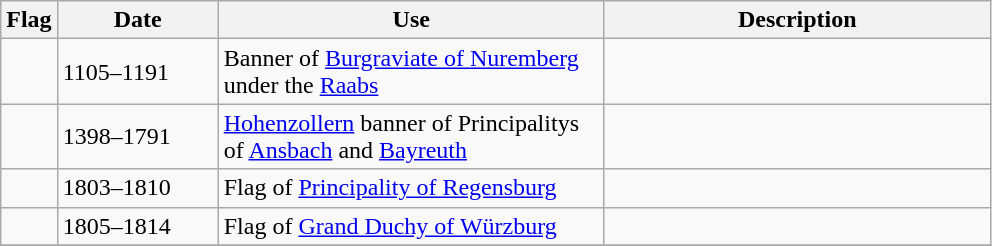<table class="wikitable">
<tr>
<th>Flag</th>
<th style="width:100px">Date</th>
<th style="width:250px">Use</th>
<th style="width:250px">Description</th>
</tr>
<tr>
<td></td>
<td>1105–1191</td>
<td>Banner of <a href='#'>Burgraviate of Nuremberg</a> under the <a href='#'>Raabs</a></td>
<td></td>
</tr>
<tr>
<td></td>
<td>1398–1791</td>
<td><a href='#'>Hohenzollern</a> banner of Principalitys of <a href='#'>Ansbach</a> and <a href='#'>Bayreuth</a></td>
<td></td>
</tr>
<tr>
<td></td>
<td>1803–1810</td>
<td>Flag of <a href='#'>Principality of Regensburg</a></td>
<td></td>
</tr>
<tr>
<td></td>
<td>1805–1814</td>
<td>Flag of <a href='#'>Grand Duchy of Würzburg</a></td>
<td></td>
</tr>
<tr>
</tr>
</table>
